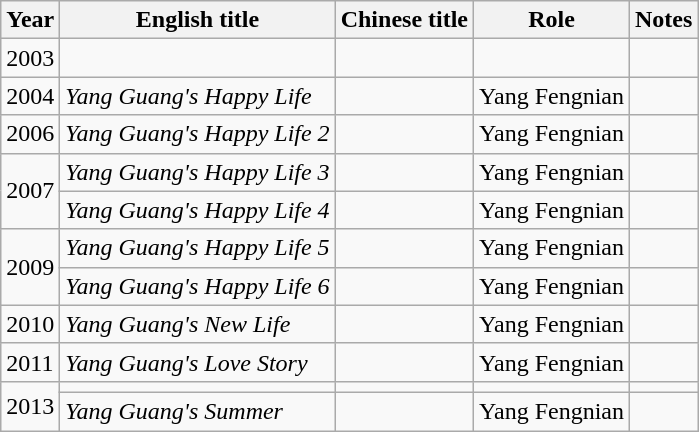<table class="wikitable">
<tr>
<th>Year</th>
<th>English title</th>
<th>Chinese title</th>
<th>Role</th>
<th>Notes</th>
</tr>
<tr>
<td>2003</td>
<td></td>
<td></td>
<td></td>
<td></td>
</tr>
<tr>
<td>2004</td>
<td><em>Yang Guang's Happy Life</em></td>
<td></td>
<td>Yang Fengnian</td>
<td></td>
</tr>
<tr>
<td>2006</td>
<td><em>Yang Guang's Happy Life 2</em></td>
<td></td>
<td>Yang Fengnian</td>
<td></td>
</tr>
<tr>
<td rowspan=2>2007</td>
<td><em>Yang Guang's Happy Life 3</em></td>
<td></td>
<td>Yang Fengnian</td>
<td></td>
</tr>
<tr>
<td><em>Yang Guang's Happy Life 4</em></td>
<td></td>
<td>Yang Fengnian</td>
<td></td>
</tr>
<tr>
<td rowspan=2>2009</td>
<td><em>Yang Guang's Happy Life 5</em></td>
<td></td>
<td>Yang Fengnian</td>
<td></td>
</tr>
<tr>
<td><em>Yang Guang's Happy Life 6</em></td>
<td></td>
<td>Yang Fengnian</td>
<td></td>
</tr>
<tr>
<td>2010</td>
<td><em>Yang Guang's New Life</em></td>
<td></td>
<td>Yang Fengnian</td>
<td></td>
</tr>
<tr>
<td>2011</td>
<td><em>Yang Guang's Love Story</em></td>
<td></td>
<td>Yang Fengnian</td>
<td></td>
</tr>
<tr>
<td rowspan=2>2013</td>
<td></td>
<td></td>
<td></td>
<td></td>
</tr>
<tr>
<td><em>Yang Guang's Summer</em></td>
<td></td>
<td>Yang Fengnian</td>
<td></td>
</tr>
</table>
